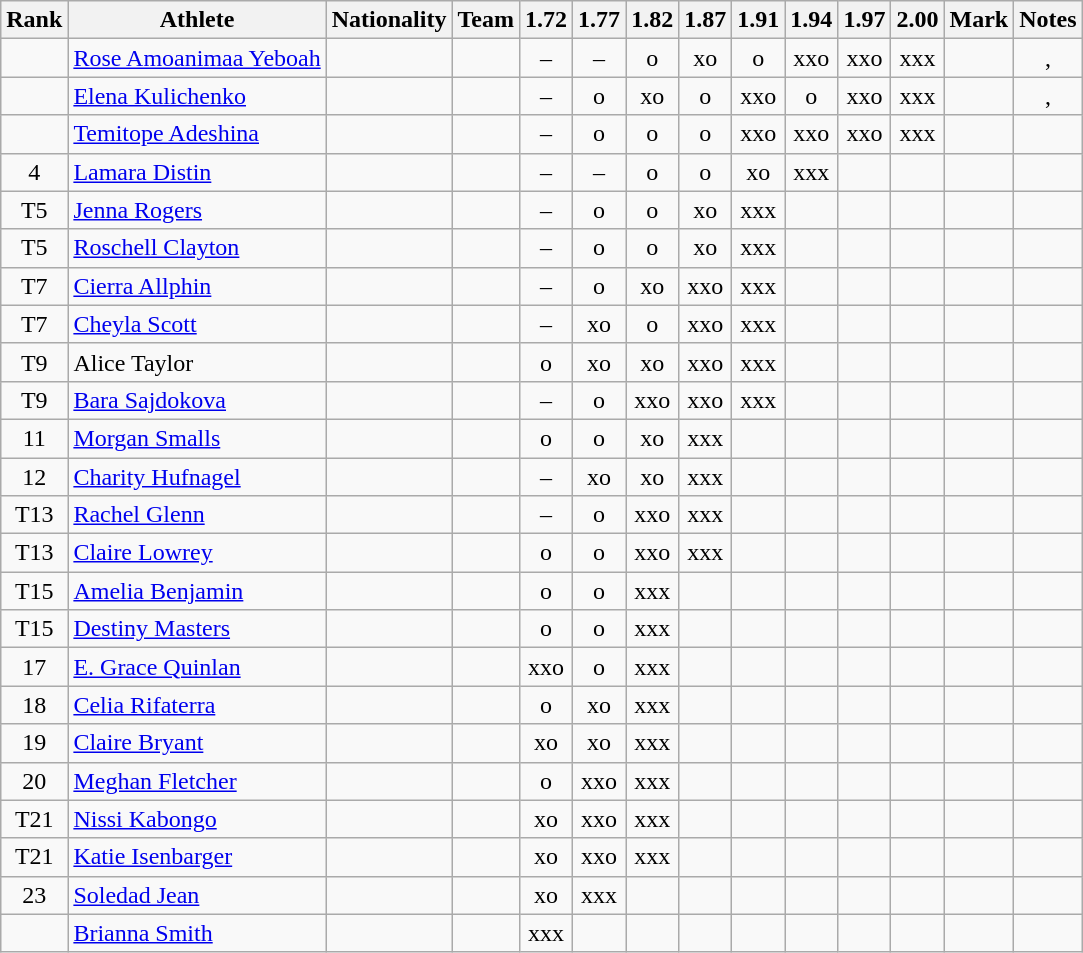<table class="wikitable sortable plainrowheaders" style="text-align:center">
<tr>
<th scope="col">Rank</th>
<th scope="col">Athlete</th>
<th scope="col">Nationality</th>
<th scope="col">Team</th>
<th>1.72</th>
<th>1.77</th>
<th>1.82</th>
<th>1.87</th>
<th>1.91</th>
<th>1.94</th>
<th>1.97</th>
<th>2.00</th>
<th scope="col">Mark</th>
<th scope="col">Notes</th>
</tr>
<tr>
<td></td>
<td align=left><a href='#'>Rose Amoanimaa Yeboah</a></td>
<td align=left></td>
<td></td>
<td>–</td>
<td>–</td>
<td>o</td>
<td>xo</td>
<td>o</td>
<td>xxo</td>
<td>xxo</td>
<td>xxx</td>
<td></td>
<td>, </td>
</tr>
<tr>
<td></td>
<td align=left><a href='#'>Elena Kulichenko</a></td>
<td align=left></td>
<td></td>
<td>–</td>
<td>o</td>
<td>xo</td>
<td>o</td>
<td>xxo</td>
<td>o</td>
<td>xxo</td>
<td>xxx</td>
<td></td>
<td>, </td>
</tr>
<tr>
<td></td>
<td align=left><a href='#'>Temitope Adeshina</a></td>
<td align=left></td>
<td></td>
<td>–</td>
<td>o</td>
<td>o</td>
<td>o</td>
<td>xxo</td>
<td>xxo</td>
<td>xxo</td>
<td>xxx</td>
<td></td>
<td></td>
</tr>
<tr>
<td>4</td>
<td align=left><a href='#'>Lamara Distin</a></td>
<td align=left></td>
<td></td>
<td>–</td>
<td>–</td>
<td>o</td>
<td>o</td>
<td>xo</td>
<td>xxx</td>
<td></td>
<td></td>
<td></td>
<td></td>
</tr>
<tr>
<td>T5</td>
<td align=left><a href='#'>Jenna Rogers</a></td>
<td align=left></td>
<td></td>
<td>–</td>
<td>o</td>
<td>o</td>
<td>xo</td>
<td>xxx</td>
<td></td>
<td></td>
<td></td>
<td></td>
<td></td>
</tr>
<tr>
<td>T5</td>
<td align=left><a href='#'>Roschell Clayton</a></td>
<td align=left></td>
<td></td>
<td>–</td>
<td>o</td>
<td>o</td>
<td>xo</td>
<td>xxx</td>
<td></td>
<td></td>
<td></td>
<td></td>
<td></td>
</tr>
<tr>
<td>T7</td>
<td align=left><a href='#'>Cierra Allphin</a></td>
<td align=left></td>
<td></td>
<td>–</td>
<td>o</td>
<td>xo</td>
<td>xxo</td>
<td>xxx</td>
<td></td>
<td></td>
<td></td>
<td></td>
<td></td>
</tr>
<tr>
<td>T7</td>
<td align=left><a href='#'>Cheyla Scott</a></td>
<td align=left></td>
<td></td>
<td>–</td>
<td>xo</td>
<td>o</td>
<td>xxo</td>
<td>xxx</td>
<td></td>
<td></td>
<td></td>
<td></td>
<td></td>
</tr>
<tr>
<td>T9</td>
<td align=left>Alice Taylor</td>
<td align=left></td>
<td></td>
<td>o</td>
<td>xo</td>
<td>xo</td>
<td>xxo</td>
<td>xxx</td>
<td></td>
<td></td>
<td></td>
<td></td>
<td></td>
</tr>
<tr>
<td>T9</td>
<td align=left><a href='#'>Bara Sajdokova</a></td>
<td align=left></td>
<td></td>
<td>–</td>
<td>o</td>
<td>xxo</td>
<td>xxo</td>
<td>xxx</td>
<td></td>
<td></td>
<td></td>
<td></td>
<td></td>
</tr>
<tr>
<td>11</td>
<td align=left><a href='#'>Morgan Smalls</a></td>
<td align=left></td>
<td></td>
<td>o</td>
<td>o</td>
<td>xo</td>
<td>xxx</td>
<td></td>
<td></td>
<td></td>
<td></td>
<td></td>
<td></td>
</tr>
<tr>
<td>12</td>
<td align=left><a href='#'>Charity Hufnagel</a></td>
<td align=left></td>
<td></td>
<td>–</td>
<td>xo</td>
<td>xo</td>
<td>xxx</td>
<td></td>
<td></td>
<td></td>
<td></td>
<td></td>
<td></td>
</tr>
<tr>
<td>T13</td>
<td align=left><a href='#'>Rachel Glenn</a></td>
<td align=left></td>
<td></td>
<td>–</td>
<td>o</td>
<td>xxo</td>
<td>xxx</td>
<td></td>
<td></td>
<td></td>
<td></td>
<td></td>
<td></td>
</tr>
<tr>
<td>T13</td>
<td align=left><a href='#'>Claire Lowrey</a></td>
<td align=left></td>
<td></td>
<td>o</td>
<td>o</td>
<td>xxo</td>
<td>xxx</td>
<td></td>
<td></td>
<td></td>
<td></td>
<td></td>
<td></td>
</tr>
<tr>
<td>T15</td>
<td align=left><a href='#'>Amelia Benjamin</a></td>
<td align=left></td>
<td></td>
<td>o</td>
<td>o</td>
<td>xxx</td>
<td></td>
<td></td>
<td></td>
<td></td>
<td></td>
<td></td>
<td></td>
</tr>
<tr>
<td>T15</td>
<td align=left><a href='#'>Destiny Masters</a></td>
<td align=left></td>
<td></td>
<td>o</td>
<td>o</td>
<td>xxx</td>
<td></td>
<td></td>
<td></td>
<td></td>
<td></td>
<td></td>
<td></td>
</tr>
<tr>
<td>17</td>
<td align=left><a href='#'>E. Grace Quinlan</a></td>
<td align=left></td>
<td></td>
<td>xxo</td>
<td>o</td>
<td>xxx</td>
<td></td>
<td></td>
<td></td>
<td></td>
<td></td>
<td></td>
<td></td>
</tr>
<tr>
<td>18</td>
<td align=left><a href='#'>Celia Rifaterra</a></td>
<td align=left></td>
<td></td>
<td>o</td>
<td>xo</td>
<td>xxx</td>
<td></td>
<td></td>
<td></td>
<td></td>
<td></td>
<td></td>
<td></td>
</tr>
<tr>
<td>19</td>
<td align=left><a href='#'>Claire Bryant</a></td>
<td align=left></td>
<td></td>
<td>xo</td>
<td>xo</td>
<td>xxx</td>
<td></td>
<td></td>
<td></td>
<td></td>
<td></td>
<td></td>
<td></td>
</tr>
<tr>
<td>20</td>
<td align=left><a href='#'>Meghan Fletcher</a></td>
<td align=left></td>
<td></td>
<td>o</td>
<td>xxo</td>
<td>xxx</td>
<td></td>
<td></td>
<td></td>
<td></td>
<td></td>
<td></td>
<td></td>
</tr>
<tr>
<td>T21</td>
<td align=left><a href='#'>Nissi Kabongo</a></td>
<td align=left></td>
<td></td>
<td>xo</td>
<td>xxo</td>
<td>xxx</td>
<td></td>
<td></td>
<td></td>
<td></td>
<td></td>
<td></td>
<td></td>
</tr>
<tr>
<td>T21</td>
<td align=left><a href='#'>Katie Isenbarger</a></td>
<td align=left></td>
<td></td>
<td>xo</td>
<td>xxo</td>
<td>xxx</td>
<td></td>
<td></td>
<td></td>
<td></td>
<td></td>
<td></td>
<td></td>
</tr>
<tr>
<td>23</td>
<td align=left><a href='#'>Soledad Jean</a></td>
<td align=left></td>
<td></td>
<td>xo</td>
<td>xxx</td>
<td></td>
<td></td>
<td></td>
<td></td>
<td></td>
<td></td>
<td></td>
<td></td>
</tr>
<tr>
<td></td>
<td align=left><a href='#'>Brianna Smith</a></td>
<td align=left></td>
<td></td>
<td>xxx</td>
<td></td>
<td></td>
<td></td>
<td></td>
<td></td>
<td></td>
<td></td>
<td></td>
<td></td>
</tr>
</table>
